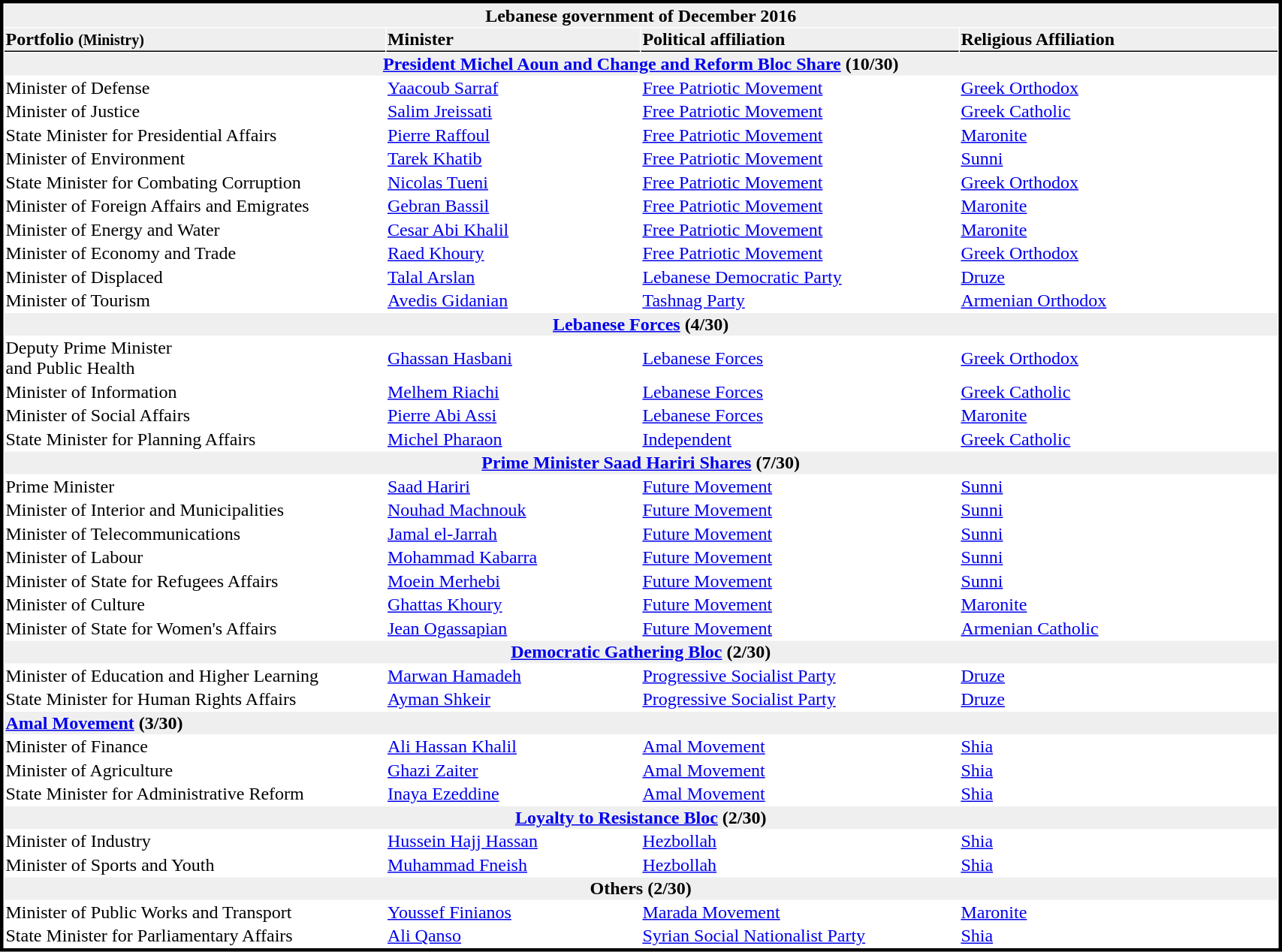<table width="90%" border="0" align="center" cellpadding=1 cellspacing=1 style="margin:2px; border:3px solid;">
<tr>
<td colspan=4 style="text-align:center; background:#efefef"><strong>Lebanese government of December 2016</strong></td>
</tr>
<tr>
<td td width="30%" style="border-bottom:1px solid; background:#efefef;"><strong>Portfolio <small>(Ministry)</small></strong></td>
<td td width="20%" style="border-bottom:1px solid; background:#efefef;"><strong>Minister</strong></td>
<td td width="25%" style="border-bottom:1px solid; background:#efefef;"><strong>Political affiliation</strong></td>
<td td width="25%" style="border-bottom:1px solid; background:#efefef;"><strong>Religious Affiliation</strong></td>
</tr>
<tr>
<td colspan="4" style="text-align:center;background:#efefef" clospan="4"><strong><a href='#'>President Michel Aoun and Change and Reform Bloc Share</a> (10/30)</strong></td>
</tr>
<tr>
<td>Minister of Defense</td>
<td><a href='#'>Yaacoub Sarraf</a></td>
<td> <a href='#'>Free Patriotic Movement</a></td>
<td><a href='#'>Greek Orthodox</a></td>
</tr>
<tr>
<td>Minister of Justice</td>
<td><a href='#'>Salim Jreissati</a></td>
<td> <a href='#'>Free Patriotic Movement</a></td>
<td><a href='#'>Greek Catholic</a></td>
</tr>
<tr>
<td>State Minister for Presidential Affairs</td>
<td><a href='#'>Pierre Raffoul</a></td>
<td> <a href='#'>Free Patriotic Movement</a></td>
<td><a href='#'>Maronite</a></td>
</tr>
<tr>
<td>Minister of Environment</td>
<td><a href='#'>Tarek Khatib</a></td>
<td> <a href='#'>Free Patriotic Movement</a></td>
<td><a href='#'>Sunni</a></td>
</tr>
<tr>
<td>State Minister for Combating Corruption</td>
<td><a href='#'>Nicolas Tueni</a></td>
<td> <a href='#'>Free Patriotic Movement</a></td>
<td><a href='#'>Greek Orthodox</a></td>
</tr>
<tr>
<td>Minister of Foreign Affairs and Emigrates</td>
<td><a href='#'>Gebran Bassil</a></td>
<td> <a href='#'>Free Patriotic Movement</a></td>
<td><a href='#'>Maronite</a></td>
</tr>
<tr>
<td>Minister of Energy and Water</td>
<td><a href='#'>Cesar Abi Khalil</a></td>
<td> <a href='#'>Free Patriotic Movement</a></td>
<td><a href='#'>Maronite</a></td>
</tr>
<tr>
<td>Minister of Economy and Trade</td>
<td><a href='#'>Raed Khoury</a></td>
<td> <a href='#'>Free Patriotic Movement</a></td>
<td><a href='#'>Greek Orthodox</a></td>
</tr>
<tr>
<td>Minister of Displaced</td>
<td><a href='#'>Talal Arslan</a></td>
<td> <a href='#'>Lebanese Democratic Party</a></td>
<td><a href='#'>Druze</a></td>
</tr>
<tr>
<td>Minister of Tourism</td>
<td><a href='#'>Avedis Gidanian</a></td>
<td> <a href='#'>Tashnag Party</a></td>
<td><a href='#'>Armenian Orthodox</a></td>
</tr>
<tr>
<td colspan="4" style="text-align:center;background:#efefef" clopsan="4"><strong><a href='#'>Lebanese Forces</a> (4/30)</strong></td>
</tr>
<tr>
<td>Deputy Prime Minister <br> and Public Health</td>
<td><a href='#'>Ghassan Hasbani</a></td>
<td> <a href='#'>Lebanese Forces</a></td>
<td><a href='#'>Greek Orthodox</a></td>
</tr>
<tr>
<td>Minister of Information</td>
<td><a href='#'>Melhem Riachi</a></td>
<td> <a href='#'>Lebanese Forces</a></td>
<td><a href='#'>Greek Catholic</a></td>
</tr>
<tr>
<td>Minister of Social Affairs</td>
<td><a href='#'>Pierre Abi Assi</a></td>
<td> <a href='#'>Lebanese Forces</a></td>
<td><a href='#'>Maronite</a></td>
</tr>
<tr>
<td>State Minister for Planning Affairs</td>
<td><a href='#'>Michel Pharaon</a></td>
<td> <a href='#'>Independent</a></td>
<td><a href='#'>Greek Catholic</a></td>
</tr>
<tr>
<td colspan="4" style="text-align:center;background:#efefef" clospan="4"><strong><a href='#'>Prime Minister Saad Hariri Shares</a> (7/30)</strong></td>
</tr>
<tr>
<td>Prime Minister</td>
<td><a href='#'>Saad Hariri</a></td>
<td> <a href='#'>Future Movement</a></td>
<td><a href='#'>Sunni</a></td>
</tr>
<tr>
<td>Minister of Interior and Municipalities</td>
<td><a href='#'>Nouhad Machnouk</a></td>
<td> <a href='#'>Future Movement</a></td>
<td><a href='#'>Sunni</a></td>
</tr>
<tr>
<td>Minister of Telecommunications</td>
<td><a href='#'>Jamal el-Jarrah</a></td>
<td> <a href='#'>Future Movement</a></td>
<td><a href='#'>Sunni</a></td>
</tr>
<tr>
<td>Minister of Labour</td>
<td><a href='#'>Mohammad Kabarra</a></td>
<td> <a href='#'>Future Movement</a></td>
<td><a href='#'>Sunni</a></td>
</tr>
<tr>
<td>Minister of State for Refugees Affairs</td>
<td><a href='#'>Moein Merhebi</a></td>
<td> <a href='#'>Future Movement</a></td>
<td><a href='#'>Sunni</a></td>
</tr>
<tr>
<td>Minister of Culture</td>
<td><a href='#'>Ghattas Khoury</a></td>
<td> <a href='#'>Future Movement</a></td>
<td><a href='#'>Maronite</a></td>
</tr>
<tr>
<td>Minister of State for Women's Affairs</td>
<td><a href='#'>Jean Ogassapian</a></td>
<td> <a href='#'>Future Movement</a></td>
<td><a href='#'>Armenian Catholic</a></td>
</tr>
<tr>
<td colspan="4" style="text-align:center;background:#efefef" clospan="4"><strong><a href='#'>Democratic Gathering Bloc</a> (2/30)</strong></td>
</tr>
<tr>
<td>Minister of Education and Higher Learning</td>
<td><a href='#'>Marwan Hamadeh</a></td>
<td> <a href='#'>Progressive Socialist Party</a></td>
<td><a href='#'>Druze</a></td>
</tr>
<tr>
<td>State Minister for Human Rights Affairs</td>
<td><a href='#'>Ayman Shkeir</a></td>
<td> <a href='#'>Progressive Socialist Party</a></td>
<td><a href='#'>Druze</a></td>
</tr>
<tr>
<td colspan="4" style="text-align:centre;background:#efefef" clospan="4"><strong><a href='#'>Amal Movement</a> (3/30)</strong></td>
</tr>
<tr>
<td>Minister of Finance</td>
<td><a href='#'>Ali Hassan Khalil</a></td>
<td> <a href='#'>Amal Movement</a></td>
<td><a href='#'>Shia</a></td>
</tr>
<tr>
<td>Minister of Agriculture</td>
<td><a href='#'>Ghazi Zaiter</a></td>
<td> <a href='#'>Amal Movement</a></td>
<td><a href='#'>Shia</a></td>
</tr>
<tr>
<td>State Minister for Administrative Reform</td>
<td><a href='#'>Inaya Ezeddine</a></td>
<td> <a href='#'>Amal Movement</a></td>
<td><a href='#'>Shia</a></td>
</tr>
<tr>
<td colspan="4" style="text-align:center;background:#efefef" clospan="4"><strong><a href='#'>Loyalty to Resistance Bloc</a> (2/30)</strong></td>
</tr>
<tr>
<td>Minister of Industry</td>
<td><a href='#'>Hussein Hajj Hassan</a></td>
<td> <a href='#'>Hezbollah</a></td>
<td><a href='#'>Shia</a></td>
</tr>
<tr>
<td>Minister of Sports and Youth</td>
<td><a href='#'>Muhammad Fneish</a></td>
<td> <a href='#'>Hezbollah</a></td>
<td><a href='#'>Shia</a></td>
</tr>
<tr>
<td colspan="4" style="text-align:center;background:#efefef" clospan="4"><strong>Others (2/30)</strong></td>
</tr>
<tr>
<td>Minister of Public Works and Transport</td>
<td><a href='#'>Youssef Finianos</a></td>
<td> <a href='#'>Marada Movement</a></td>
<td><a href='#'>Maronite</a></td>
</tr>
<tr>
<td>State Minister for Parliamentary Affairs</td>
<td><a href='#'>Ali Qanso</a></td>
<td> <a href='#'>Syrian Social Nationalist Party</a></td>
<td><a href='#'>Shia</a></td>
</tr>
</table>
